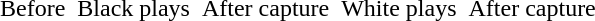<table border="0" cellspacing="0" cellpadding="0">
<tr valign="top">
<td><br></td>
<td>  </td>
<td><br></td>
<td>  </td>
<td><br></td>
<td>  </td>
<td><br></td>
<td>  </td>
<td><br></td>
</tr>
<tr valign="top">
<td>Before</td>
<td>  </td>
<td>Black plays</td>
<td>  </td>
<td>After capture</td>
<td>  </td>
<td>White plays</td>
<td>  </td>
<td>After capture</td>
</tr>
</table>
